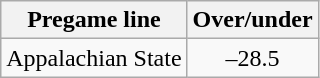<table class="wikitable" style="margin-right: auto; margin-right: auto; border: none;">
<tr align="center">
<th style=>Pregame line</th>
<th style=>Over/under</th>
</tr>
<tr align="center">
<td>Appalachian State</td>
<td>–28.5</td>
</tr>
</table>
